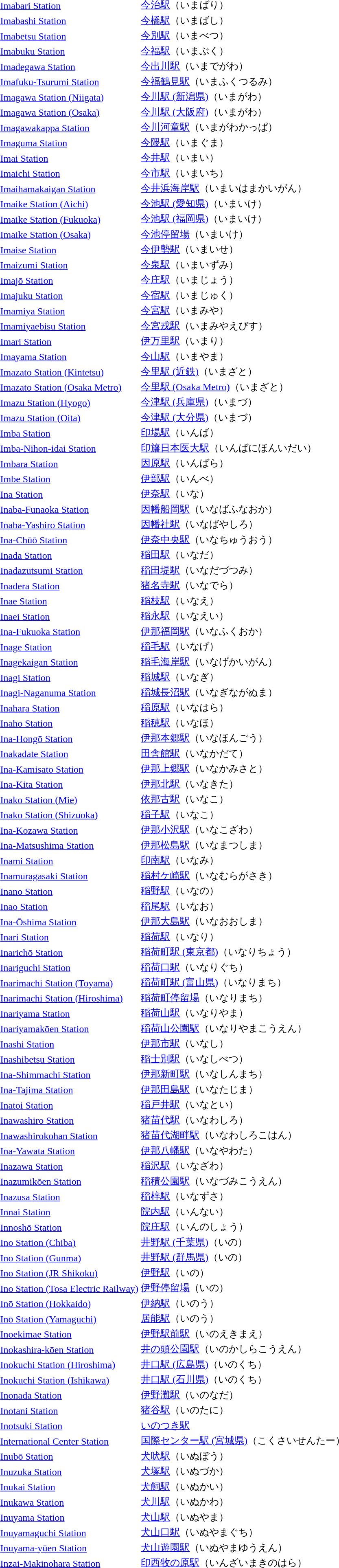<table>
<tr>
<td><a href='#'>Imabari Station</a></td>
<td><a href='#'>今治駅</a>（いまばり）</td>
</tr>
<tr>
<td><a href='#'>Imabashi Station</a></td>
<td><a href='#'>今橋駅</a>（いまばし）</td>
</tr>
<tr>
<td><a href='#'>Imabetsu Station</a></td>
<td><a href='#'>今別駅</a>（いまべつ）</td>
</tr>
<tr>
<td><a href='#'>Imabuku Station</a></td>
<td><a href='#'>今福駅</a>（いまぶく）</td>
</tr>
<tr>
<td><a href='#'>Imadegawa Station</a></td>
<td><a href='#'>今出川駅</a>（いまでがわ）</td>
</tr>
<tr>
<td><a href='#'>Imafuku-Tsurumi Station</a></td>
<td><a href='#'>今福鶴見駅</a>（いまふくつるみ）</td>
</tr>
<tr>
<td><a href='#'>Imagawa Station (Niigata)</a></td>
<td><a href='#'>今川駅 (新潟県)</a>（いまがわ）</td>
</tr>
<tr>
<td><a href='#'>Imagawa Station (Osaka)</a></td>
<td><a href='#'>今川駅 (大阪府)</a>（いまがわ）</td>
</tr>
<tr>
<td><a href='#'>Imagawakappa Station</a></td>
<td><a href='#'>今川河童駅</a>（いまがわかっぱ）</td>
</tr>
<tr>
<td><a href='#'>Imaguma Station</a></td>
<td><a href='#'>今隈駅</a>（いまぐま）</td>
</tr>
<tr>
<td><a href='#'>Imai Station</a></td>
<td><a href='#'>今井駅</a>（いまい）</td>
</tr>
<tr>
<td><a href='#'>Imaichi Station</a></td>
<td><a href='#'>今市駅</a>（いまいち）</td>
</tr>
<tr>
<td><a href='#'>Imaihamakaigan Station</a></td>
<td><a href='#'>今井浜海岸駅</a>（いまいはまかいがん）</td>
</tr>
<tr>
<td><a href='#'>Imaike Station (Aichi)</a></td>
<td><a href='#'>今池駅 (愛知県)</a>（いまいけ）</td>
</tr>
<tr>
<td><a href='#'>Imaike Station (Fukuoka)</a></td>
<td><a href='#'>今池駅 (福岡県)</a>（いまいけ）</td>
</tr>
<tr>
<td><a href='#'>Imaike Station (Osaka)</a></td>
<td><a href='#'>今池停留場</a>（いまいけ）</td>
</tr>
<tr>
<td><a href='#'>Imaise Station</a></td>
<td><a href='#'>今伊勢駅</a>（いまいせ）</td>
</tr>
<tr>
<td><a href='#'>Imaizumi Station</a></td>
<td><a href='#'>今泉駅</a>（いまいずみ）</td>
</tr>
<tr>
<td><a href='#'>Imajō Station</a></td>
<td><a href='#'>今庄駅</a>（いまじょう）</td>
</tr>
<tr>
<td><a href='#'>Imajuku Station</a></td>
<td><a href='#'>今宿駅</a>（いまじゅく）</td>
</tr>
<tr>
<td><a href='#'>Imamiya Station</a></td>
<td><a href='#'>今宮駅</a>（いまみや）</td>
</tr>
<tr>
<td><a href='#'>Imamiyaebisu Station</a></td>
<td><a href='#'>今宮戎駅</a>（いまみやえびす）</td>
</tr>
<tr>
<td><a href='#'>Imari Station</a></td>
<td><a href='#'>伊万里駅</a>（いまり）</td>
</tr>
<tr>
<td><a href='#'>Imayama Station</a></td>
<td><a href='#'>今山駅</a>（いまやま）</td>
</tr>
<tr>
<td><a href='#'>Imazato Station (Kintetsu)</a></td>
<td><a href='#'>今里駅 (近鉄)</a>（いまざと）</td>
</tr>
<tr>
<td><a href='#'>Imazato Station (Osaka Metro)</a></td>
<td><a href='#'>今里駅 (Osaka Metro)</a>（いまざと）</td>
</tr>
<tr>
<td><a href='#'>Imazu Station (Hyogo)</a></td>
<td><a href='#'>今津駅 (兵庫県)</a>（いまづ）</td>
</tr>
<tr>
<td><a href='#'>Imazu Station (Oita)</a></td>
<td><a href='#'>今津駅 (大分県)</a>（いまづ）</td>
</tr>
<tr>
<td><a href='#'>Imba Station</a></td>
<td><a href='#'>印場駅</a>（いんば）</td>
</tr>
<tr>
<td><a href='#'>Imba-Nihon-idai Station</a></td>
<td><a href='#'>印旛日本医大駅</a>（いんばにほんいだい）</td>
</tr>
<tr>
<td><a href='#'>Imbara Station</a></td>
<td><a href='#'>因原駅</a>（いんばら）</td>
</tr>
<tr>
<td><a href='#'>Imbe Station</a></td>
<td><a href='#'>伊部駅</a>（いんべ）</td>
</tr>
<tr>
<td><a href='#'>Ina Station</a></td>
<td><a href='#'>伊奈駅</a>（いな）</td>
</tr>
<tr>
<td><a href='#'>Inaba-Funaoka Station</a></td>
<td><a href='#'>因幡船岡駅</a>（いなばふなおか）</td>
</tr>
<tr>
<td><a href='#'>Inaba-Yashiro Station</a></td>
<td><a href='#'>因幡社駅</a>（いなばやしろ）</td>
</tr>
<tr>
<td><a href='#'>Ina-Chūō Station</a></td>
<td><a href='#'>伊奈中央駅</a>（いなちゅうおう）</td>
</tr>
<tr>
<td><a href='#'>Inada Station</a></td>
<td><a href='#'>稲田駅</a>（いなだ）</td>
</tr>
<tr>
<td><a href='#'>Inadazutsumi Station</a></td>
<td><a href='#'>稲田堤駅</a>（いなだづつみ）</td>
</tr>
<tr>
<td><a href='#'>Inadera Station</a></td>
<td><a href='#'>猪名寺駅</a>（いなでら）</td>
</tr>
<tr>
<td><a href='#'>Inae Station</a></td>
<td><a href='#'>稲枝駅</a>（いなえ）</td>
</tr>
<tr>
<td><a href='#'>Inaei Station</a></td>
<td><a href='#'>稲永駅</a>（いなえい）</td>
</tr>
<tr>
<td><a href='#'>Ina-Fukuoka Station</a></td>
<td><a href='#'>伊那福岡駅</a>（いなふくおか）</td>
</tr>
<tr>
<td><a href='#'>Inage Station</a></td>
<td><a href='#'>稲毛駅</a>（いなげ）</td>
</tr>
<tr>
<td><a href='#'>Inagekaigan Station</a></td>
<td><a href='#'>稲毛海岸駅</a>（いなげかいがん）</td>
</tr>
<tr>
<td><a href='#'>Inagi Station</a></td>
<td><a href='#'>稲城駅</a>（いなぎ）</td>
</tr>
<tr>
<td><a href='#'>Inagi-Naganuma Station</a></td>
<td><a href='#'>稲城長沼駅</a>（いなぎながぬま）</td>
</tr>
<tr>
<td><a href='#'>Inahara Station</a></td>
<td><a href='#'>稲原駅</a>（いなはら）</td>
</tr>
<tr>
<td><a href='#'>Inaho Station</a></td>
<td><a href='#'>稲穂駅</a>（いなほ）</td>
</tr>
<tr>
<td><a href='#'>Ina-Hongō Station</a></td>
<td><a href='#'>伊那本郷駅</a>（いなほんごう）</td>
</tr>
<tr>
<td><a href='#'>Inakadate Station</a></td>
<td><a href='#'>田舎館駅</a>（いなかだて）</td>
</tr>
<tr>
<td><a href='#'>Ina-Kamisato Station</a></td>
<td><a href='#'>伊那上郷駅</a>（いなかみさと）</td>
</tr>
<tr>
<td><a href='#'>Ina-Kita Station</a></td>
<td><a href='#'>伊那北駅</a>（いなきた）</td>
</tr>
<tr>
<td><a href='#'>Inako Station (Mie)</a></td>
<td><a href='#'>依那古駅</a>（いなこ）</td>
</tr>
<tr>
<td><a href='#'>Inako Station (Shizuoka)</a></td>
<td><a href='#'>稲子駅</a>（いなこ）</td>
</tr>
<tr>
<td><a href='#'>Ina-Kozawa Station</a></td>
<td><a href='#'>伊那小沢駅</a>（いなこざわ）</td>
</tr>
<tr>
<td><a href='#'>Ina-Matsushima Station</a></td>
<td><a href='#'>伊那松島駅</a>（いなまつしま）</td>
</tr>
<tr>
<td><a href='#'>Inami Station</a></td>
<td><a href='#'>印南駅</a>（いなみ）</td>
</tr>
<tr>
<td><a href='#'>Inamuragasaki Station</a></td>
<td><a href='#'>稲村ケ崎駅</a>（いなむらがさき）</td>
</tr>
<tr>
<td><a href='#'>Inano Station</a></td>
<td><a href='#'>稲野駅</a>（いなの）</td>
</tr>
<tr>
<td><a href='#'>Inao Station</a></td>
<td><a href='#'>稲尾駅</a>（いなお）</td>
</tr>
<tr>
<td><a href='#'>Ina-Ōshima Station</a></td>
<td><a href='#'>伊那大島駅</a>（いなおおしま）</td>
</tr>
<tr>
<td><a href='#'>Inari Station</a></td>
<td><a href='#'>稲荷駅</a>（いなり）</td>
</tr>
<tr>
<td><a href='#'>Inarichō Station</a></td>
<td><a href='#'>稲荷町駅 (東京都)</a>（いなりちょう）</td>
</tr>
<tr>
<td><a href='#'>Inariguchi Station</a></td>
<td><a href='#'>稲荷口駅</a>（いなりぐち）</td>
</tr>
<tr>
<td><a href='#'>Inarimachi Station (Toyama)</a></td>
<td><a href='#'>稲荷町駅 (富山県)</a>（いなりまち）</td>
</tr>
<tr>
<td><a href='#'>Inarimachi Station (Hiroshima)</a></td>
<td><a href='#'>稲荷町停留場</a>（いなりまち）</td>
</tr>
<tr>
<td><a href='#'>Inariyama Station</a></td>
<td><a href='#'>稲荷山駅</a>（いなりやま）</td>
</tr>
<tr>
<td><a href='#'>Inariyamakōen Station</a></td>
<td><a href='#'>稲荷山公園駅</a>（いなりやまこうえん）</td>
</tr>
<tr>
<td><a href='#'>Inashi Station</a></td>
<td><a href='#'>伊那市駅</a>（いなし）</td>
</tr>
<tr>
<td><a href='#'>Inashibetsu Station</a></td>
<td><a href='#'>稲士別駅</a>（いなしべつ）</td>
</tr>
<tr>
<td><a href='#'>Ina-Shimmachi Station</a></td>
<td><a href='#'>伊那新町駅</a>（いなしんまち）</td>
</tr>
<tr>
<td><a href='#'>Ina-Tajima Station</a></td>
<td><a href='#'>伊那田島駅</a>（いなたじま）</td>
</tr>
<tr>
<td><a href='#'>Inatoi Station</a></td>
<td><a href='#'>稲戸井駅</a>（いなとい）</td>
</tr>
<tr>
<td><a href='#'>Inawashiro Station</a></td>
<td><a href='#'>猪苗代駅</a>（いなわしろ）</td>
</tr>
<tr>
<td><a href='#'>Inawashirokohan Station</a></td>
<td><a href='#'>猪苗代湖畔駅</a>（いなわしろこはん）</td>
</tr>
<tr>
<td><a href='#'>Ina-Yawata Station</a></td>
<td><a href='#'>伊那八幡駅</a>（いなやわた）</td>
</tr>
<tr>
<td><a href='#'>Inazawa Station</a></td>
<td><a href='#'>稲沢駅</a>（いなざわ）</td>
</tr>
<tr>
<td><a href='#'>Inazumikōen Station</a></td>
<td><a href='#'>稲積公園駅</a>（いなづみこうえん）</td>
</tr>
<tr>
<td><a href='#'>Inazusa Station</a></td>
<td><a href='#'>稲梓駅</a>（いなずさ）</td>
</tr>
<tr>
<td><a href='#'>Innai Station</a></td>
<td><a href='#'>院内駅</a>（いんない）</td>
</tr>
<tr>
<td><a href='#'>Innoshō Station</a></td>
<td><a href='#'>院庄駅</a>（いんのしょう）</td>
</tr>
<tr>
<td><a href='#'>Ino Station (Chiba)</a></td>
<td><a href='#'>井野駅 (千葉県)</a>（いの）</td>
</tr>
<tr>
<td><a href='#'>Ino Station (Gunma)</a></td>
<td><a href='#'>井野駅 (群馬県)</a>（いの）</td>
</tr>
<tr>
<td><a href='#'>Ino Station (JR Shikoku)</a></td>
<td><a href='#'>伊野駅</a>（いの）</td>
</tr>
<tr>
<td><a href='#'>Ino Station (Tosa Electric Railway)</a></td>
<td><a href='#'>伊野停留場</a>（いの）</td>
</tr>
<tr>
<td><a href='#'>Inō Station (Hokkaido)</a></td>
<td><a href='#'>伊納駅</a>（いのう）</td>
</tr>
<tr>
<td><a href='#'>Inō Station (Yamaguchi)</a></td>
<td><a href='#'>居能駅</a>（いのう）</td>
</tr>
<tr>
<td><a href='#'>Inoekimae Station</a></td>
<td><a href='#'>伊野駅前駅</a>（いのえきまえ）</td>
</tr>
<tr>
<td><a href='#'>Inokashira-kōen Station</a></td>
<td><a href='#'>井の頭公園駅</a>（いのかしらこうえん）</td>
</tr>
<tr>
<td><a href='#'>Inokuchi Station (Hiroshima)</a></td>
<td><a href='#'>井口駅 (広島県)</a>（いのくち）</td>
</tr>
<tr>
<td><a href='#'>Inokuchi Station (Ishikawa)</a></td>
<td><a href='#'>井口駅 (石川県)</a>（いのくち）</td>
</tr>
<tr>
<td><a href='#'>Inonada Station</a></td>
<td><a href='#'>伊野灘駅</a>（いのなだ）</td>
</tr>
<tr>
<td><a href='#'>Inotani Station</a></td>
<td><a href='#'>猪谷駅</a>（いのたに）</td>
</tr>
<tr>
<td><a href='#'>Inotsuki Station</a></td>
<td><a href='#'>いのつき駅</a></td>
</tr>
<tr>
<td><a href='#'>International Center Station</a></td>
<td><a href='#'>国際センター駅 (宮城県)</a>（こくさいせんたー）</td>
</tr>
<tr>
<td><a href='#'>Inubō Station</a></td>
<td><a href='#'>犬吠駅</a>（いぬぼう）</td>
</tr>
<tr>
<td><a href='#'>Inuzuka Station</a></td>
<td><a href='#'>犬塚駅</a>（いぬづか）</td>
</tr>
<tr>
<td><a href='#'>Inukai Station</a></td>
<td><a href='#'>犬飼駅</a>（いぬかい）</td>
</tr>
<tr>
<td><a href='#'>Inukawa Station</a></td>
<td><a href='#'>犬川駅</a>（いぬかわ）</td>
</tr>
<tr>
<td><a href='#'>Inuyama Station</a></td>
<td><a href='#'>犬山駅</a>（いぬやま）</td>
</tr>
<tr>
<td><a href='#'>Inuyamaguchi Station</a></td>
<td><a href='#'>犬山口駅</a>（いぬやまぐち）</td>
</tr>
<tr>
<td><a href='#'>Inuyama-yūen Station</a></td>
<td><a href='#'>犬山遊園駅</a>（いぬやまゆうえん）</td>
</tr>
<tr>
<td><a href='#'>Inzai-Makinohara Station</a></td>
<td><a href='#'>印西牧の原駅</a>（いんざいまきのはら）</td>
</tr>
</table>
